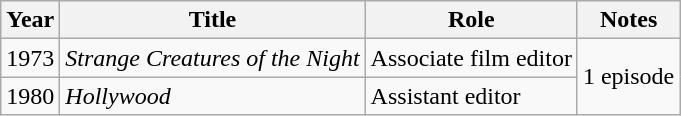<table class="wikitable">
<tr>
<th>Year</th>
<th>Title</th>
<th>Role</th>
<th>Notes</th>
</tr>
<tr>
<td>1973</td>
<td><em>Strange Creatures of the Night</em></td>
<td>Associate film editor</td>
<td rowspan=2>1 episode</td>
</tr>
<tr>
<td>1980</td>
<td><em>Hollywood</em></td>
<td>Assistant editor</td>
</tr>
</table>
